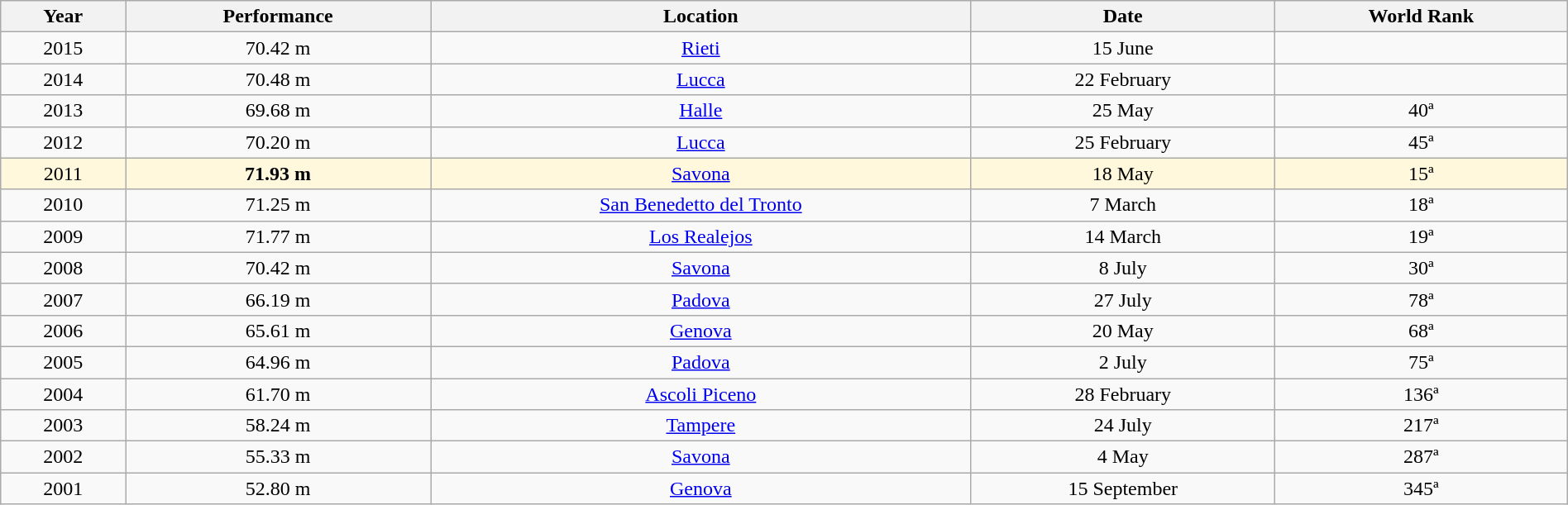<table class="wikitable" style="text-align:center; width:100%; border-collapse:collapse; border:1px solid black;">
<tr>
<th>Year</th>
<th>Performance</th>
<th>Location</th>
<th>Date</th>
<th>World Rank</th>
</tr>
<tr>
<td>2015</td>
<td>70.42 m</td>
<td> <a href='#'>Rieti</a></td>
<td>15 June</td>
<td></td>
</tr>
<tr>
<td>2014</td>
<td>70.48 m</td>
<td> <a href='#'>Lucca</a></td>
<td>22 February</td>
<td></td>
</tr>
<tr>
<td>2013</td>
<td>69.68 m</td>
<td> <a href='#'>Halle</a></td>
<td>25 May</td>
<td>40ª</td>
</tr>
<tr>
<td>2012</td>
<td>70.20 m</td>
<td> <a href='#'>Lucca</a></td>
<td>25 February</td>
<td>45ª</td>
</tr>
<tr>
<td style="background:#fff8dc;">2011</td>
<td style="background:#fff8dc;"><strong>71.93 m</strong></td>
<td style="background:#fff8dc;"> <a href='#'>Savona</a></td>
<td style="background:#fff8dc;">18 May</td>
<td style="background:#fff8dc;">15ª</td>
</tr>
<tr>
<td>2010</td>
<td>71.25 m</td>
<td> <a href='#'>San Benedetto del Tronto</a></td>
<td>7 March</td>
<td>18ª</td>
</tr>
<tr>
<td>2009</td>
<td>71.77 m</td>
<td> <a href='#'>Los Realejos</a></td>
<td>14 March</td>
<td>19ª</td>
</tr>
<tr>
<td>2008</td>
<td>70.42 m</td>
<td> <a href='#'>Savona</a></td>
<td>8 July</td>
<td>30ª</td>
</tr>
<tr>
<td>2007</td>
<td>66.19 m</td>
<td> <a href='#'>Padova</a></td>
<td>27 July</td>
<td>78ª</td>
</tr>
<tr>
<td>2006</td>
<td>65.61 m</td>
<td> <a href='#'>Genova</a></td>
<td>20 May</td>
<td>68ª</td>
</tr>
<tr>
<td>2005</td>
<td>64.96 m</td>
<td> <a href='#'>Padova</a></td>
<td>2 July</td>
<td>75ª</td>
</tr>
<tr>
<td>2004</td>
<td>61.70 m</td>
<td> <a href='#'>Ascoli Piceno</a></td>
<td>28 February</td>
<td>136ª</td>
</tr>
<tr>
<td>2003</td>
<td>58.24 m</td>
<td> <a href='#'>Tampere</a></td>
<td>24 July</td>
<td>217ª</td>
</tr>
<tr>
<td>2002</td>
<td>55.33 m</td>
<td> <a href='#'>Savona</a></td>
<td>4 May</td>
<td>287ª</td>
</tr>
<tr>
<td>2001</td>
<td>52.80 m</td>
<td> <a href='#'>Genova</a></td>
<td>15 September</td>
<td>345ª</td>
</tr>
</table>
